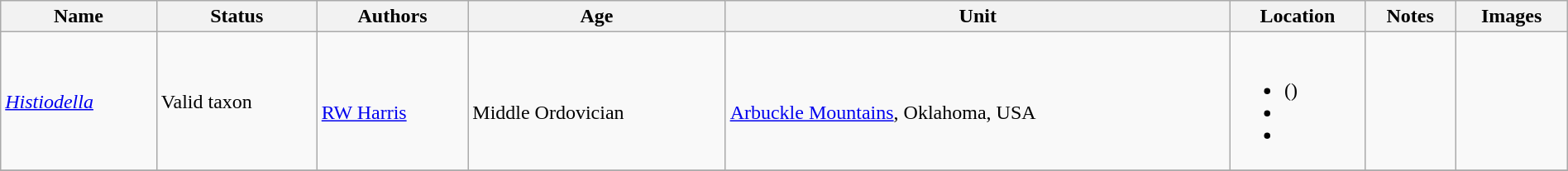<table class="wikitable sortable" align="center" width="100%">
<tr>
<th>Name</th>
<th>Status</th>
<th>Authors</th>
<th>Age</th>
<th>Unit</th>
<th>Location</th>
<th class="unsortable">Notes</th>
<th class="unsortable">Images</th>
</tr>
<tr>
<td><em><a href='#'>Histiodella</a></em></td>
<td>Valid taxon</td>
<td><br><a href='#'>RW Harris</a></td>
<td><br>Middle Ordovician</td>
<td><br><a href='#'>Arbuckle Mountains</a>, Oklahoma, USA</td>
<td><br><ul><li> ()</li><li></li><li></li></ul></td>
<td></td>
<td></td>
</tr>
<tr>
</tr>
</table>
